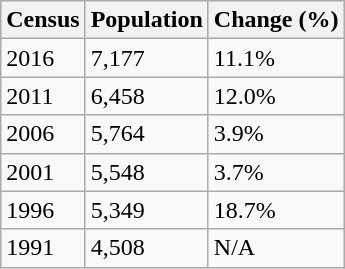<table class="wikitable">
<tr>
<th>Census</th>
<th>Population</th>
<th>Change (%)</th>
</tr>
<tr>
<td>2016</td>
<td>7,177</td>
<td>11.1%</td>
</tr>
<tr>
<td>2011</td>
<td>6,458</td>
<td>12.0%</td>
</tr>
<tr>
<td>2006</td>
<td>5,764</td>
<td>3.9%</td>
</tr>
<tr>
<td>2001</td>
<td>5,548</td>
<td>3.7%</td>
</tr>
<tr>
<td>1996</td>
<td>5,349</td>
<td>18.7%</td>
</tr>
<tr>
<td>1991</td>
<td>4,508</td>
<td>N/A</td>
</tr>
</table>
